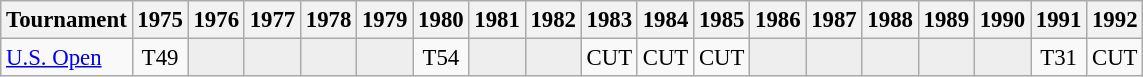<table class="wikitable" style="font-size:95%;text-align:center;">
<tr>
<th>Tournament</th>
<th>1975</th>
<th>1976</th>
<th>1977</th>
<th>1978</th>
<th>1979</th>
<th>1980</th>
<th>1981</th>
<th>1982</th>
<th>1983</th>
<th>1984</th>
<th>1985</th>
<th>1986</th>
<th>1987</th>
<th>1988</th>
<th>1989</th>
<th>1990</th>
<th>1991</th>
<th>1992</th>
</tr>
<tr>
<td align=left><a href='#'>U.S. Open</a></td>
<td>T49</td>
<td style="background:#eeeeee;"></td>
<td style="background:#eeeeee;"></td>
<td style="background:#eeeeee;"></td>
<td style="background:#eeeeee;"></td>
<td>T54</td>
<td style="background:#eeeeee;"></td>
<td style="background:#eeeeee;"></td>
<td>CUT</td>
<td>CUT</td>
<td>CUT</td>
<td style="background:#eeeeee;"></td>
<td style="background:#eeeeee;"></td>
<td style="background:#eeeeee;"></td>
<td style="background:#eeeeee;"></td>
<td style="background:#eeeeee;"></td>
<td>T31</td>
<td>CUT</td>
</tr>
</table>
